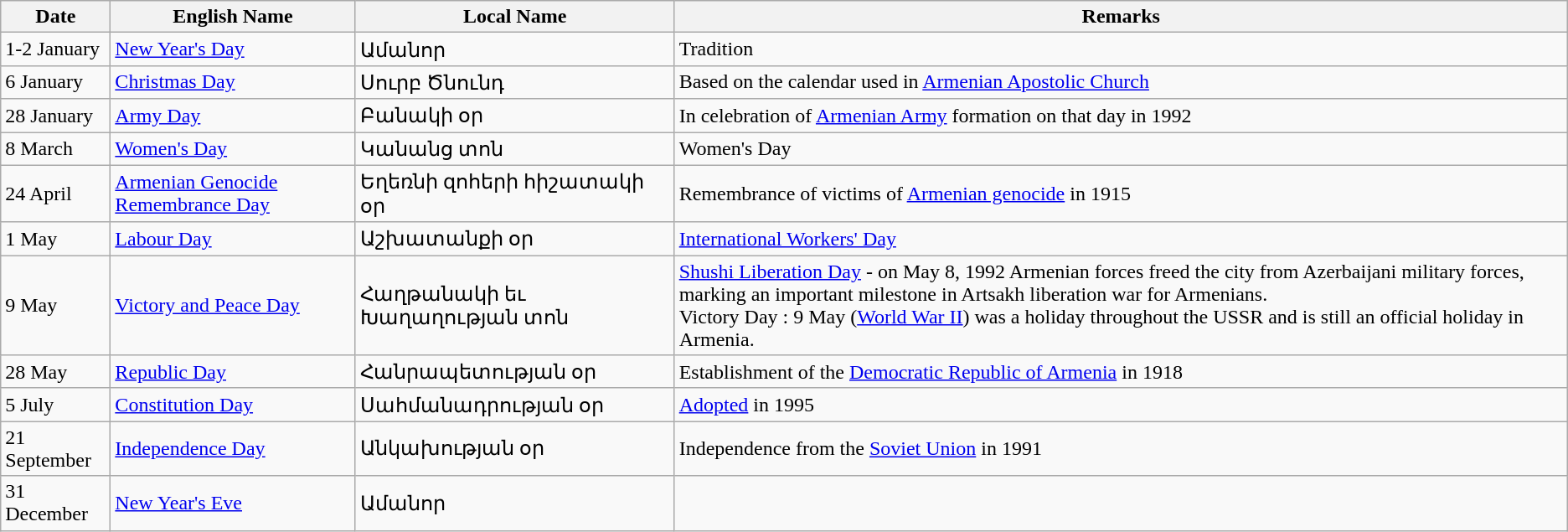<table class="wikitable">
<tr>
<th>Date</th>
<th>English Name</th>
<th>Local Name</th>
<th>Remarks</th>
</tr>
<tr>
<td>1-2 January</td>
<td><a href='#'>New Year's Day</a></td>
<td>Ամանոր</td>
<td>Tradition</td>
</tr>
<tr>
<td>6 January</td>
<td><a href='#'>Christmas Day</a></td>
<td>Սուրբ Ծնունդ</td>
<td>Based on the calendar used in <a href='#'>Armenian Apostolic Church</a></td>
</tr>
<tr>
<td>28 January</td>
<td><a href='#'>Army Day</a></td>
<td>Բանակի օր</td>
<td>In celebration of <a href='#'>Armenian Army</a> formation on that day in 1992</td>
</tr>
<tr>
<td>8 March</td>
<td><a href='#'>Women's Day</a></td>
<td>Կանանց տոն</td>
<td>Women's Day</td>
</tr>
<tr>
<td>24 April</td>
<td><a href='#'>Armenian Genocide Remembrance Day</a></td>
<td>Եղեռնի զոհերի հիշատակի օր</td>
<td>Remembrance of victims of <a href='#'>Armenian genocide</a> in 1915</td>
</tr>
<tr>
<td>1 May</td>
<td><a href='#'>Labour Day</a></td>
<td>Աշխատանքի օր</td>
<td><a href='#'>International Workers' Day</a></td>
</tr>
<tr>
<td>9 May</td>
<td><a href='#'>Victory and Peace Day</a></td>
<td>Հաղթանակի եւ Խաղաղության տոն</td>
<td><a href='#'>Shushi Liberation Day</a> - on May 8, 1992 Armenian forces freed the city from Azerbaijani military forces, marking an important milestone in Artsakh liberation war for Armenians.<br>Victory Day : 9 May (<a href='#'>World War II</a>) was a holiday throughout the USSR and is still an official holiday in Armenia.</td>
</tr>
<tr>
<td>28 May</td>
<td><a href='#'>Republic Day</a></td>
<td>Հանրապետության օր</td>
<td>Establishment of the <a href='#'>Democratic Republic of Armenia</a> in 1918</td>
</tr>
<tr>
<td>5 July</td>
<td><a href='#'>Constitution Day</a></td>
<td>Սահմանադրության օր</td>
<td><a href='#'>Adopted</a> in 1995</td>
</tr>
<tr>
<td>21 September</td>
<td><a href='#'>Independence Day</a></td>
<td>Անկախության օր</td>
<td>Independence from the <a href='#'>Soviet Union</a> in 1991</td>
</tr>
<tr>
<td>31 December</td>
<td><a href='#'>New Year's Eve</a></td>
<td>Ամանոր</td>
</tr>
</table>
